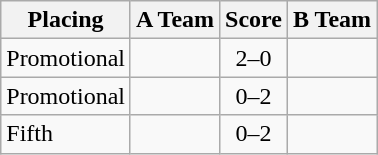<table class=wikitable style="border:1px solid #AAAAAA;">
<tr>
<th>Placing</th>
<th>A Team</th>
<th>Score</th>
<th>B Team</th>
</tr>
<tr>
<td>Promotional</td>
<td><strong></strong></td>
<td align="center">2–0</td>
<td></td>
</tr>
<tr>
<td>Promotional</td>
<td></td>
<td align="center">0–2</td>
<td><strong></strong></td>
</tr>
<tr>
<td>Fifth</td>
<td></td>
<td align="center">0–2</td>
<td><strong></strong></td>
</tr>
</table>
